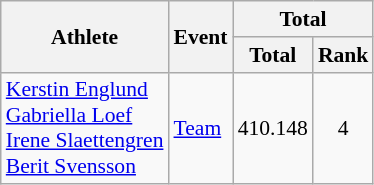<table class=wikitable style="font-size:90%">
<tr>
<th rowspan="2">Athlete</th>
<th rowspan="2">Event</th>
<th colspan="2">Total</th>
</tr>
<tr>
<th>Total</th>
<th>Rank</th>
</tr>
<tr>
<td><a href='#'>Kerstin Englund</a><br> <a href='#'>Gabriella Loef</a><br> <a href='#'>Irene Slaettengren</a><br> <a href='#'>Berit Svensson</a></td>
<td rowspan=4><a href='#'>Team</a></td>
<td align="center" rowspan="4">410.148</td>
<td align="center" rowspan="4">4</td>
</tr>
</table>
